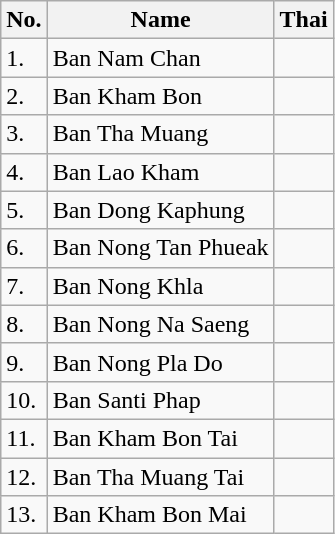<table class="wikitable sortable">
<tr>
<th>No.</th>
<th>Name</th>
<th>Thai</th>
</tr>
<tr>
<td>1.</td>
<td>Ban Nam Chan</td>
<td></td>
</tr>
<tr>
<td>2.</td>
<td>Ban Kham Bon</td>
<td></td>
</tr>
<tr>
<td>3.</td>
<td>Ban Tha Muang</td>
<td></td>
</tr>
<tr>
<td>4.</td>
<td>Ban Lao Kham</td>
<td></td>
</tr>
<tr>
<td>5.</td>
<td>Ban Dong Kaphung</td>
<td></td>
</tr>
<tr>
<td>6.</td>
<td>Ban Nong Tan Phueak</td>
<td></td>
</tr>
<tr>
<td>7.</td>
<td>Ban Nong Khla</td>
<td></td>
</tr>
<tr>
<td>8.</td>
<td>Ban Nong Na Saeng</td>
<td></td>
</tr>
<tr>
<td>9.</td>
<td>Ban Nong Pla Do</td>
<td></td>
</tr>
<tr>
<td>10.</td>
<td>Ban Santi Phap</td>
<td></td>
</tr>
<tr>
<td>11.</td>
<td>Ban Kham Bon Tai</td>
<td></td>
</tr>
<tr>
<td>12.</td>
<td>Ban Tha Muang Tai</td>
<td></td>
</tr>
<tr>
<td>13.</td>
<td>Ban Kham Bon Mai</td>
<td></td>
</tr>
</table>
